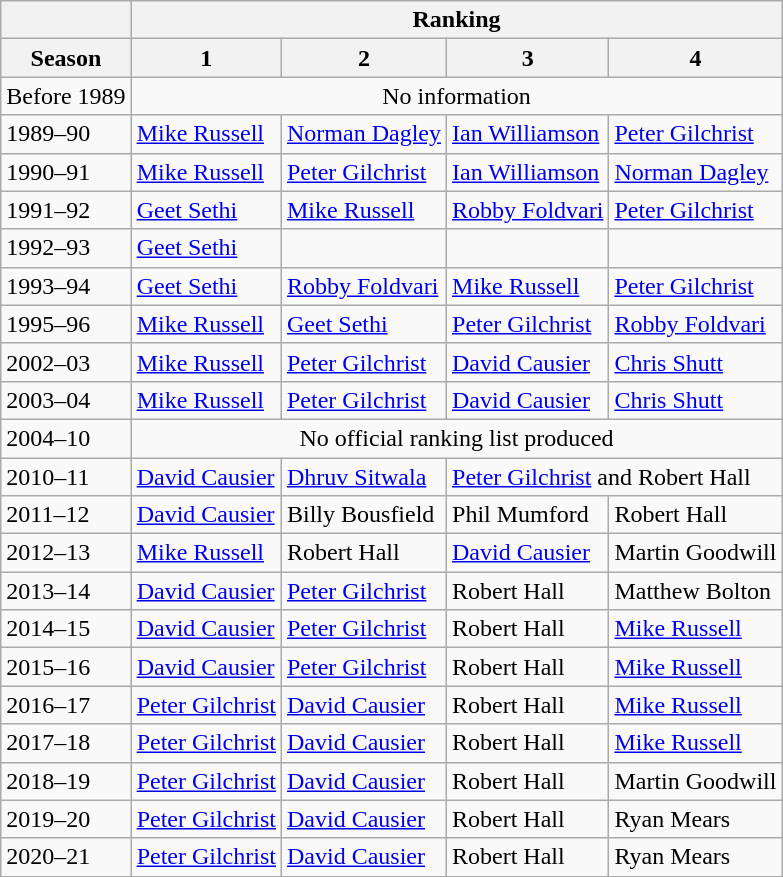<table class="wikitable">
<tr>
<th></th>
<th colspan="4">Ranking</th>
</tr>
<tr>
<th scope="row" style="text-align: center;"><strong>Season</strong></th>
<th><strong>1</strong></th>
<th>2</th>
<th>3</th>
<th>4</th>
</tr>
<tr>
<td>Before 1989</td>
<td colspan="4" style="text-align: center;">No information</td>
</tr>
<tr>
<td>1989–90</td>
<td> <a href='#'>Mike Russell</a></td>
<td> <a href='#'>Norman Dagley</a></td>
<td> <a href='#'>Ian Williamson</a></td>
<td> <a href='#'>Peter Gilchrist</a></td>
</tr>
<tr>
<td>1990–91</td>
<td> <a href='#'>Mike Russell</a></td>
<td> <a href='#'>Peter Gilchrist</a></td>
<td> <a href='#'>Ian Williamson</a></td>
<td> <a href='#'>Norman Dagley</a></td>
</tr>
<tr>
<td>1991–92</td>
<td> <a href='#'>Geet Sethi</a></td>
<td> <a href='#'>Mike Russell</a></td>
<td> <a href='#'>Robby Foldvari</a></td>
<td> <a href='#'>Peter Gilchrist</a></td>
</tr>
<tr>
<td>1992–93</td>
<td> <a href='#'>Geet Sethi</a></td>
<td></td>
<td></td>
<td></td>
</tr>
<tr>
<td>1993–94</td>
<td> <a href='#'>Geet Sethi</a></td>
<td> <a href='#'>Robby Foldvari</a></td>
<td> <a href='#'>Mike Russell</a></td>
<td> <a href='#'>Peter Gilchrist</a></td>
</tr>
<tr>
<td>1995–96</td>
<td> <a href='#'>Mike Russell</a></td>
<td> <a href='#'>Geet Sethi</a></td>
<td> <a href='#'>Peter Gilchrist</a></td>
<td> <a href='#'>Robby Foldvari</a></td>
</tr>
<tr>
<td>2002–03</td>
<td> <a href='#'>Mike Russell</a></td>
<td> <a href='#'>Peter Gilchrist</a></td>
<td> <a href='#'>David Causier</a></td>
<td> <a href='#'>Chris Shutt</a></td>
</tr>
<tr>
<td>2003–04</td>
<td> <a href='#'>Mike Russell</a></td>
<td> <a href='#'>Peter Gilchrist</a></td>
<td> <a href='#'>David Causier</a></td>
<td> <a href='#'>Chris Shutt</a></td>
</tr>
<tr>
<td>2004–10</td>
<td colspan="4" style="text-align: center;">No official ranking list produced</td>
</tr>
<tr>
<td>2010–11</td>
<td> <a href='#'>David Causier</a></td>
<td> <a href='#'>Dhruv Sitwala</a></td>
<td colspan="2"> <a href='#'>Peter Gilchrist</a> and  Robert Hall</td>
</tr>
<tr>
<td>2011–12</td>
<td> <a href='#'>David Causier</a></td>
<td> Billy Bousfield</td>
<td> Phil Mumford</td>
<td> Robert Hall</td>
</tr>
<tr>
<td>2012–13</td>
<td> <a href='#'>Mike Russell</a></td>
<td> Robert Hall</td>
<td> <a href='#'>David Causier</a></td>
<td> Martin Goodwill</td>
</tr>
<tr>
<td>2013–14</td>
<td> <a href='#'>David Causier</a></td>
<td> <a href='#'>Peter Gilchrist</a></td>
<td> Robert Hall</td>
<td> Matthew Bolton</td>
</tr>
<tr>
<td>2014–15</td>
<td> <a href='#'>David Causier</a></td>
<td> <a href='#'>Peter Gilchrist</a></td>
<td> Robert Hall</td>
<td> <a href='#'>Mike Russell</a></td>
</tr>
<tr>
<td>2015–16</td>
<td> <a href='#'>David Causier</a></td>
<td> <a href='#'>Peter Gilchrist</a></td>
<td> Robert Hall</td>
<td> <a href='#'>Mike Russell</a></td>
</tr>
<tr>
<td>2016–17</td>
<td> <a href='#'>Peter Gilchrist</a></td>
<td> <a href='#'>David Causier</a></td>
<td> Robert Hall</td>
<td> <a href='#'>Mike Russell</a></td>
</tr>
<tr>
<td>2017–18</td>
<td> <a href='#'>Peter Gilchrist</a></td>
<td> <a href='#'>David Causier</a></td>
<td> Robert Hall</td>
<td> <a href='#'>Mike Russell</a></td>
</tr>
<tr>
<td>2018–19</td>
<td> <a href='#'>Peter Gilchrist</a></td>
<td> <a href='#'>David Causier</a></td>
<td> Robert Hall</td>
<td> Martin Goodwill</td>
</tr>
<tr>
<td>2019–20</td>
<td> <a href='#'>Peter Gilchrist</a></td>
<td> <a href='#'>David Causier</a></td>
<td> Robert Hall</td>
<td> Ryan Mears</td>
</tr>
<tr>
<td>2020–21</td>
<td> <a href='#'>Peter Gilchrist</a></td>
<td> <a href='#'>David Causier</a></td>
<td> Robert Hall</td>
<td> Ryan Mears</td>
</tr>
</table>
